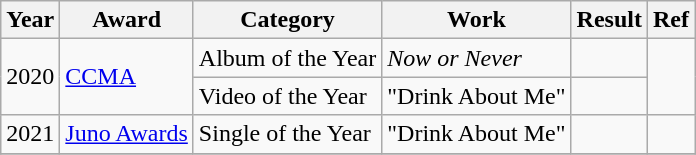<table class="wikitable">
<tr>
<th>Year</th>
<th>Award</th>
<th>Category</th>
<th>Work</th>
<th>Result</th>
<th>Ref</th>
</tr>
<tr>
<td rowspan="2">2020</td>
<td rowspan="2"><a href='#'>CCMA</a></td>
<td>Album of the Year</td>
<td><em>Now or Never</em></td>
<td></td>
<td rowspan="2"></td>
</tr>
<tr>
<td>Video of the Year</td>
<td>"Drink About Me"</td>
<td></td>
</tr>
<tr>
<td>2021</td>
<td><a href='#'>Juno Awards</a></td>
<td>Single of the Year</td>
<td>"Drink About Me"</td>
<td></td>
<td></td>
</tr>
<tr>
</tr>
</table>
